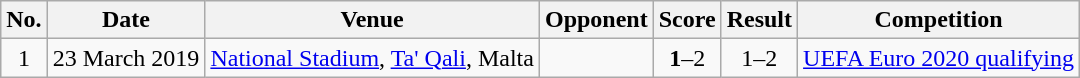<table class="wikitable plainrowheaders">
<tr>
<th>No.</th>
<th>Date</th>
<th>Venue</th>
<th>Opponent</th>
<th>Score</th>
<th>Result</th>
<th>Competition</th>
</tr>
<tr>
<td align="center">1</td>
<td>23 March 2019</td>
<td><a href='#'>National Stadium</a>, <a href='#'>Ta' Qali</a>, Malta</td>
<td></td>
<td align="center"><strong>1</strong>–2</td>
<td align="center">1–2</td>
<td><a href='#'>UEFA Euro 2020 qualifying</a></td>
</tr>
</table>
